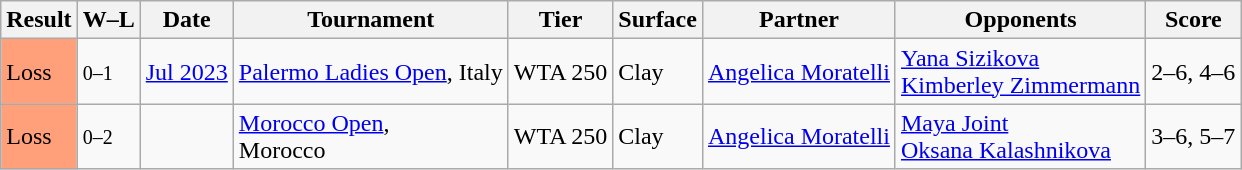<table class="sortable wikitable">
<tr>
<th>Result</th>
<th class="unsortable">W–L</th>
<th>Date</th>
<th>Tournament</th>
<th>Tier</th>
<th>Surface</th>
<th>Partner</th>
<th>Opponents</th>
<th class="unsortable">Score</th>
</tr>
<tr>
<td style="background:#ffa07a;">Loss</td>
<td><small>0–1</small></td>
<td><a href='#'>Jul 2023</a></td>
<td><a href='#'>Palermo Ladies Open</a>, Italy</td>
<td>WTA 250</td>
<td>Clay</td>
<td> <a href='#'>Angelica Moratelli</a></td>
<td> <a href='#'>Yana Sizikova</a> <br>  <a href='#'>Kimberley Zimmermann</a></td>
<td>2–6, 4–6</td>
</tr>
<tr>
<td style="background:#ffa07a;">Loss</td>
<td><small>0–2</small></td>
<td><a href='#'></a></td>
<td><a href='#'>Morocco Open</a>, <br>Morocco</td>
<td>WTA 250</td>
<td>Clay</td>
<td> <a href='#'>Angelica Moratelli</a></td>
<td> <a href='#'>Maya Joint</a> <br>  <a href='#'>Oksana Kalashnikova</a></td>
<td>3–6, 5–7</td>
</tr>
</table>
